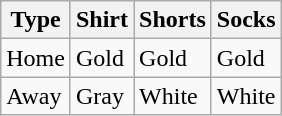<table class="wikitable">
<tr>
<th>Type</th>
<th>Shirt</th>
<th>Shorts</th>
<th>Socks</th>
</tr>
<tr>
<td>Home</td>
<td>Gold</td>
<td>Gold</td>
<td>Gold</td>
</tr>
<tr>
<td>Away</td>
<td>Gray</td>
<td>White</td>
<td>White</td>
</tr>
</table>
